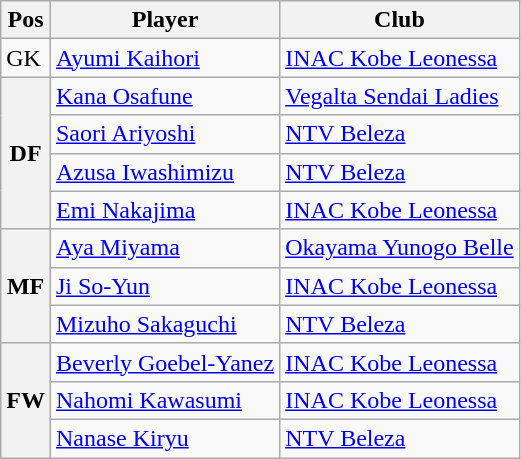<table class="wikitable">
<tr>
<th>Pos</th>
<th>Player</th>
<th>Club</th>
</tr>
<tr>
<td>GK</td>
<td> <a href='#'>Ayumi Kaihori</a></td>
<td><a href='#'>INAC Kobe Leonessa</a></td>
</tr>
<tr>
<th rowspan=4>DF</th>
<td> <a href='#'>Kana Osafune</a></td>
<td><a href='#'>Vegalta Sendai Ladies</a></td>
</tr>
<tr>
<td> <a href='#'>Saori Ariyoshi</a></td>
<td><a href='#'>NTV Beleza</a></td>
</tr>
<tr>
<td> <a href='#'>Azusa Iwashimizu</a></td>
<td><a href='#'>NTV Beleza</a></td>
</tr>
<tr>
<td> <a href='#'>Emi Nakajima</a></td>
<td><a href='#'>INAC Kobe Leonessa</a></td>
</tr>
<tr>
<th rowspan=3>MF</th>
<td> <a href='#'>Aya Miyama</a></td>
<td><a href='#'>Okayama Yunogo Belle</a></td>
</tr>
<tr>
<td> <a href='#'>Ji So-Yun</a></td>
<td><a href='#'>INAC Kobe Leonessa</a></td>
</tr>
<tr>
<td> <a href='#'>Mizuho Sakaguchi</a></td>
<td><a href='#'>NTV Beleza</a></td>
</tr>
<tr>
<th rowspan=3>FW</th>
<td> <a href='#'>Beverly Goebel-Yanez</a></td>
<td><a href='#'>INAC Kobe Leonessa</a></td>
</tr>
<tr>
<td> <a href='#'>Nahomi Kawasumi</a></td>
<td><a href='#'>INAC Kobe Leonessa</a></td>
</tr>
<tr>
<td> <a href='#'>Nanase Kiryu</a></td>
<td><a href='#'>NTV Beleza</a></td>
</tr>
</table>
